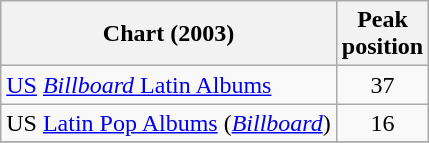<table class="wikitable">
<tr>
<th align="left">Chart (2003)</th>
<th align="left">Peak<br>position</th>
</tr>
<tr>
<td align="left"><a href='#'>US</a> <a href='#'><em>Billboard</em> Latin Albums</a></td>
<td style="text-align:center;">37</td>
</tr>
<tr>
<td align="left">US <a href='#'>Latin Pop Albums</a> (<em><a href='#'>Billboard</a></em>)</td>
<td align="center">16</td>
</tr>
<tr>
</tr>
</table>
